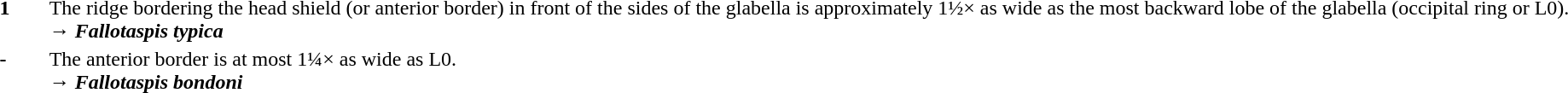<table>
<tr valign="top"  align="left">
<th scope="row" width="3%"><strong>1</strong></th>
<td>The ridge bordering the head shield (or anterior border) in front of the sides of the glabella is approximately 1½× as wide as the most backward lobe of the glabella (occipital ring or L0).<br>→ <strong><em>Fallotaspis typica</em></strong></td>
</tr>
<tr valign="top" align="left">
<th scope="row" width="3%"><strong>-</strong></th>
<td>The anterior border is at most 1¼× as wide as L0.<br>→ <strong><em>Fallotaspis bondoni</em></strong></td>
</tr>
</table>
